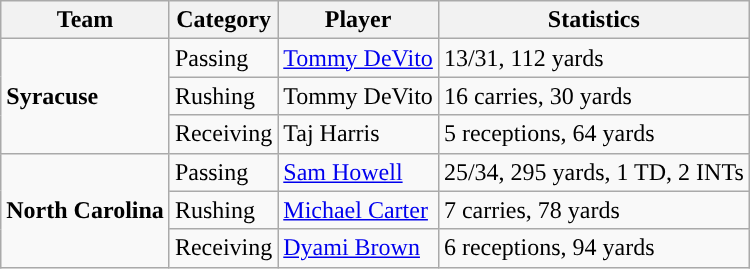<table class="wikitable" style="float: left;">
<tr>
<th>Team</th>
<th>Category</th>
<th>Player</th>
<th>Statistics</th>
</tr>
<tr>
<td rowspan=3><strong>Syracuse</strong></td>
<td>Passing</td>
<td><a href='#'>Tommy DeVito</a></td>
<td>13/31, 112 yards</td>
</tr>
<tr>
<td>Rushing</td>
<td>Tommy DeVito</td>
<td>16 carries, 30 yards</td>
</tr>
<tr>
<td>Receiving</td>
<td>Taj Harris</td>
<td>5 receptions, 64 yards</td>
</tr>
<tr>
<td rowspan=3><strong>North Carolina</strong></td>
<td>Passing</td>
<td><a href='#'>Sam Howell</a></td>
<td>25/34, 295 yards, 1 TD, 2 INTs</td>
</tr>
<tr>
<td>Rushing</td>
<td><a href='#'>Michael Carter</a></td>
<td>7 carries, 78 yards</td>
</tr>
<tr>
<td>Receiving</td>
<td><a href='#'>Dyami Brown</a></td>
<td>6 receptions, 94 yards</td>
</tr>
</table>
